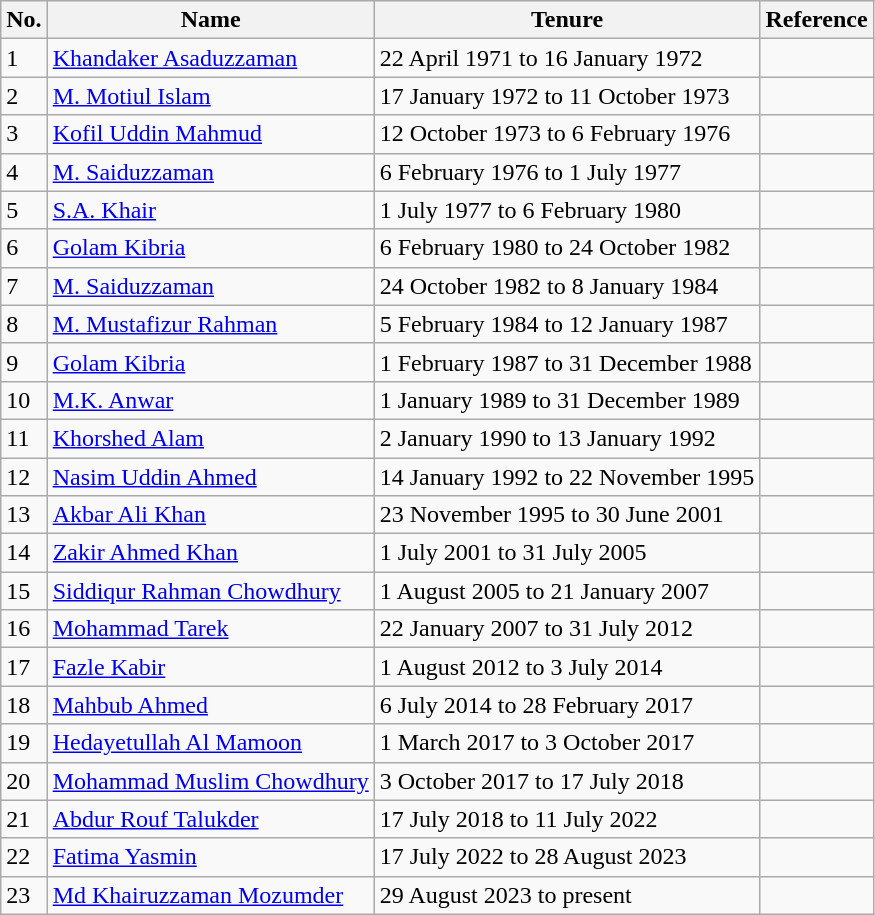<table class="wikitable">
<tr>
<th>No.</th>
<th>Name</th>
<th>Tenure</th>
<th>Reference</th>
</tr>
<tr>
<td>1</td>
<td><a href='#'>Khandaker Asaduzzaman</a></td>
<td>22 April 1971 to 16 January 1972</td>
<td></td>
</tr>
<tr>
<td>2</td>
<td><a href='#'>M. Motiul Islam</a></td>
<td>17 January 1972 to 11 October 1973</td>
<td></td>
</tr>
<tr>
<td>3</td>
<td><a href='#'>Kofil Uddin Mahmud</a></td>
<td>12 October 1973 to 6 February 1976</td>
<td></td>
</tr>
<tr>
<td>4</td>
<td><a href='#'>M. Saiduzzaman</a></td>
<td>6 February 1976 to 1 July 1977</td>
<td></td>
</tr>
<tr>
<td>5</td>
<td><a href='#'>S.A. Khair</a></td>
<td>1 July 1977 to 6 February 1980</td>
<td></td>
</tr>
<tr>
<td>6</td>
<td><a href='#'>Golam Kibria</a></td>
<td>6 February 1980 to 24 October 1982</td>
<td></td>
</tr>
<tr>
<td>7</td>
<td><a href='#'>M. Saiduzzaman</a></td>
<td>24 October 1982 to 8 January 1984</td>
<td></td>
</tr>
<tr>
<td>8</td>
<td><a href='#'>M. Mustafizur Rahman</a></td>
<td>5 February 1984 to 12 January 1987</td>
<td></td>
</tr>
<tr>
<td>9</td>
<td><a href='#'>Golam Kibria</a></td>
<td>1 February 1987 to 31 December 1988</td>
<td></td>
</tr>
<tr>
<td>10</td>
<td><a href='#'>M.K. Anwar</a></td>
<td>1 January 1989 to 31 December 1989</td>
<td></td>
</tr>
<tr>
<td>11</td>
<td><a href='#'>Khorshed Alam</a></td>
<td>2 January 1990 to 13 January 1992</td>
<td></td>
</tr>
<tr>
<td>12</td>
<td><a href='#'>Nasim Uddin Ahmed</a></td>
<td>14 January 1992 to 22 November 1995</td>
<td></td>
</tr>
<tr>
<td>13</td>
<td><a href='#'>Akbar Ali Khan</a></td>
<td>23 November 1995 to 30 June 2001</td>
<td></td>
</tr>
<tr>
<td>14</td>
<td><a href='#'>Zakir Ahmed Khan</a></td>
<td>1 July 2001 to 31 July 2005</td>
<td></td>
</tr>
<tr>
<td>15</td>
<td><a href='#'>Siddiqur Rahman Chowdhury</a></td>
<td>1 August 2005 to 21 January 2007</td>
<td></td>
</tr>
<tr>
<td>16</td>
<td><a href='#'>Mohammad Tarek</a></td>
<td>22 January 2007 to 31 July 2012</td>
<td></td>
</tr>
<tr>
<td>17</td>
<td><a href='#'>Fazle Kabir</a></td>
<td>1 August 2012 to 3 July 2014</td>
<td></td>
</tr>
<tr>
<td>18</td>
<td><a href='#'>Mahbub Ahmed</a></td>
<td>6 July 2014 to 28 February 2017</td>
<td></td>
</tr>
<tr>
<td>19</td>
<td><a href='#'>Hedayetullah Al Mamoon</a></td>
<td>1 March 2017 to 3 October 2017</td>
<td></td>
</tr>
<tr>
<td>20</td>
<td><a href='#'>Mohammad Muslim Chowdhury</a></td>
<td>3 October 2017 to 17 July 2018</td>
<td></td>
</tr>
<tr>
<td>21</td>
<td><a href='#'>Abdur Rouf Talukder</a></td>
<td>17 July 2018 to 11 July 2022</td>
<td></td>
</tr>
<tr>
<td>22</td>
<td><a href='#'>Fatima Yasmin</a></td>
<td>17 July 2022 to 28 August 2023</td>
<td></td>
</tr>
<tr>
<td>23</td>
<td><a href='#'>Md Khairuzzaman Mozumder</a></td>
<td>29 August 2023 to present</td>
<td></td>
</tr>
</table>
